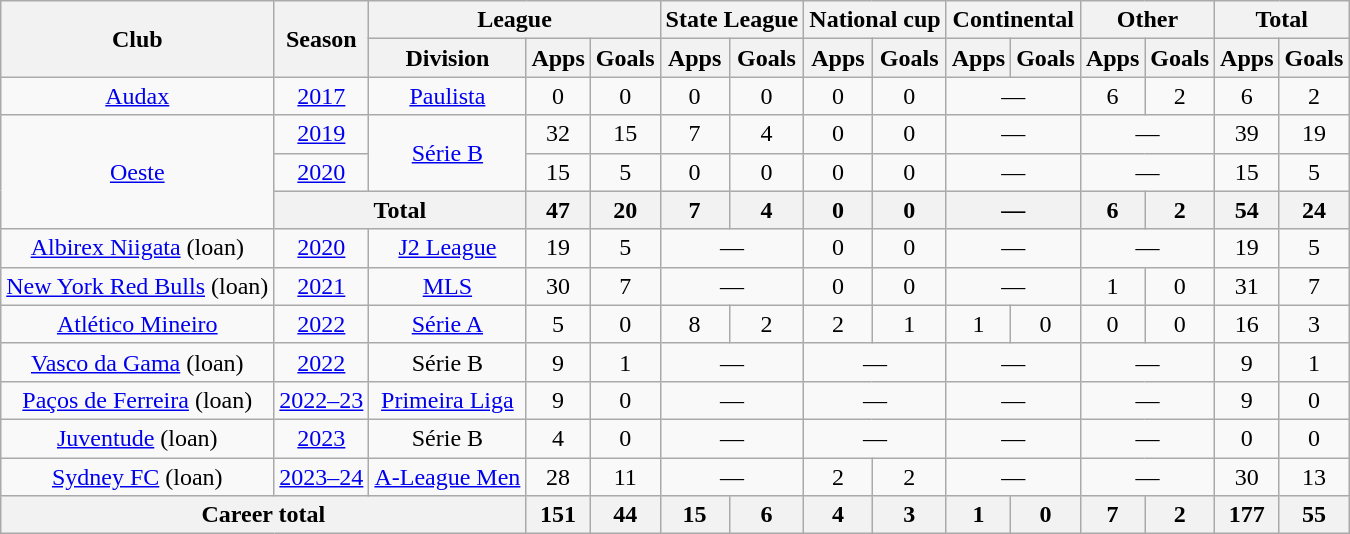<table class="wikitable" style="text-align: center;">
<tr>
<th rowspan="2">Club</th>
<th rowspan="2">Season</th>
<th colspan="3">League</th>
<th colspan="2">State League</th>
<th colspan="2">National cup</th>
<th colspan="2">Continental</th>
<th colspan="2">Other</th>
<th colspan="2">Total</th>
</tr>
<tr>
<th>Division</th>
<th>Apps</th>
<th>Goals</th>
<th>Apps</th>
<th>Goals</th>
<th>Apps</th>
<th>Goals</th>
<th>Apps</th>
<th>Goals</th>
<th>Apps</th>
<th>Goals</th>
<th>Apps</th>
<th>Goals</th>
</tr>
<tr>
<td><a href='#'>Audax</a></td>
<td><a href='#'>2017</a></td>
<td><a href='#'>Paulista</a></td>
<td>0</td>
<td>0</td>
<td>0</td>
<td>0</td>
<td>0</td>
<td>0</td>
<td colspan="2">—</td>
<td>6</td>
<td>2</td>
<td>6</td>
<td>2</td>
</tr>
<tr>
<td rowspan="3"><a href='#'>Oeste</a></td>
<td><a href='#'>2019</a></td>
<td rowspan="2"><a href='#'>Série B</a></td>
<td>32</td>
<td>15</td>
<td>7</td>
<td>4</td>
<td>0</td>
<td>0</td>
<td colspan="2">—</td>
<td colspan="2">—</td>
<td>39</td>
<td>19</td>
</tr>
<tr>
<td><a href='#'>2020</a></td>
<td>15</td>
<td>5</td>
<td>0</td>
<td>0</td>
<td>0</td>
<td>0</td>
<td colspan="2">—</td>
<td colspan="2">—</td>
<td>15</td>
<td>5</td>
</tr>
<tr>
<th colspan="2">Total</th>
<th>47</th>
<th>20</th>
<th>7</th>
<th>4</th>
<th>0</th>
<th>0</th>
<th colspan="2">—</th>
<th>6</th>
<th>2</th>
<th>54</th>
<th>24</th>
</tr>
<tr>
<td><a href='#'>Albirex Niigata</a> (loan)</td>
<td><a href='#'>2020</a></td>
<td><a href='#'>J2 League</a></td>
<td>19</td>
<td>5</td>
<td colspan="2">—</td>
<td>0</td>
<td>0</td>
<td colspan="2">—</td>
<td colspan="2">—</td>
<td>19</td>
<td>5</td>
</tr>
<tr>
<td><a href='#'>New York Red Bulls</a> (loan)</td>
<td><a href='#'>2021</a></td>
<td><a href='#'>MLS</a></td>
<td>30</td>
<td>7</td>
<td colspan="2">—</td>
<td>0</td>
<td>0</td>
<td colspan="2">—</td>
<td>1</td>
<td>0</td>
<td>31</td>
<td>7</td>
</tr>
<tr>
<td><a href='#'>Atlético Mineiro</a></td>
<td><a href='#'>2022</a></td>
<td><a href='#'>Série A</a></td>
<td>5</td>
<td>0</td>
<td>8</td>
<td>2</td>
<td>2</td>
<td>1</td>
<td>1</td>
<td>0</td>
<td>0</td>
<td>0</td>
<td>16</td>
<td>3</td>
</tr>
<tr>
<td><a href='#'>Vasco da Gama</a> (loan)</td>
<td><a href='#'>2022</a></td>
<td>Série B</td>
<td>9</td>
<td>1</td>
<td colspan="2">—</td>
<td colspan="2">—</td>
<td colspan="2">—</td>
<td colspan="2">—</td>
<td>9</td>
<td>1</td>
</tr>
<tr>
<td><a href='#'>Paços de Ferreira</a> (loan)</td>
<td><a href='#'>2022–23</a></td>
<td><a href='#'>Primeira Liga</a></td>
<td>9</td>
<td>0</td>
<td colspan="2">—</td>
<td colspan="2">—</td>
<td colspan="2">—</td>
<td colspan="2">—</td>
<td>9</td>
<td>0</td>
</tr>
<tr>
<td><a href='#'>Juventude</a> (loan)</td>
<td><a href='#'>2023</a></td>
<td>Série B</td>
<td>4</td>
<td>0</td>
<td colspan="2">—</td>
<td colspan="2">—</td>
<td colspan="2">—</td>
<td colspan="2">—</td>
<td>0</td>
<td>0</td>
</tr>
<tr>
<td><a href='#'>Sydney FC</a> (loan)</td>
<td><a href='#'>2023–24</a></td>
<td><a href='#'>A-League Men</a></td>
<td>28</td>
<td>11</td>
<td colspan="2">—</td>
<td>2</td>
<td>2</td>
<td colspan="2">—</td>
<td colspan="2">—</td>
<td>30</td>
<td>13</td>
</tr>
<tr>
<th colspan="3">Career total</th>
<th>151</th>
<th>44</th>
<th>15</th>
<th>6</th>
<th>4</th>
<th>3</th>
<th>1</th>
<th>0</th>
<th>7</th>
<th>2</th>
<th>177</th>
<th>55</th>
</tr>
</table>
